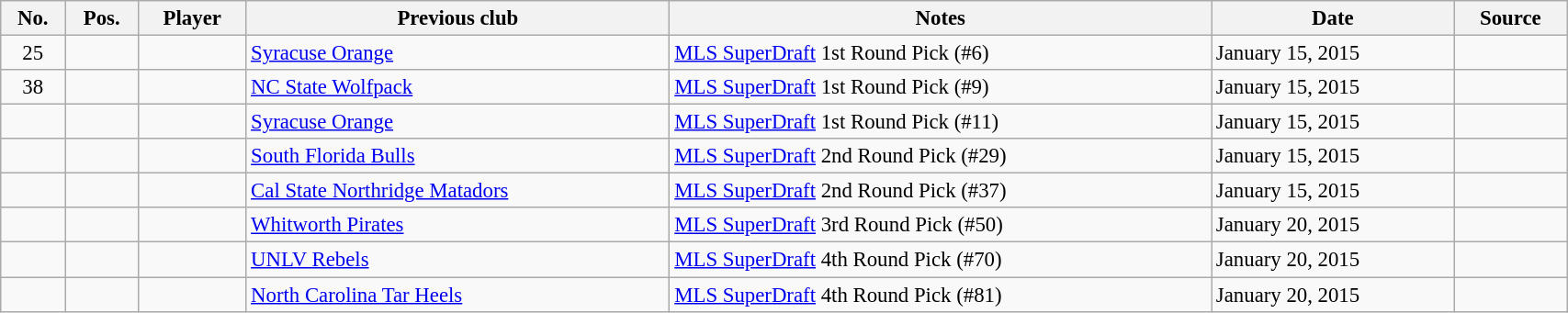<table class="wikitable sortable" style="width:90%; text-align:center; font-size:95%; text-align:left;">
<tr>
<th><strong>No.</strong></th>
<th><strong>Pos.</strong></th>
<th><strong>Player</strong></th>
<th><strong>Previous club</strong></th>
<th><strong>Notes</strong></th>
<th><strong>Date</strong></th>
<th><strong>Source</strong></th>
</tr>
<tr>
<td align=center>25</td>
<td align=center></td>
<td></td>
<td> <a href='#'>Syracuse Orange</a></td>
<td><a href='#'>MLS SuperDraft</a> 1st Round Pick (#6)</td>
<td>January 15, 2015</td>
<td></td>
</tr>
<tr>
<td align=center>38</td>
<td align=center></td>
<td></td>
<td> <a href='#'>NC State Wolfpack</a></td>
<td><a href='#'>MLS SuperDraft</a> 1st Round Pick (#9)</td>
<td>January 15, 2015</td>
<td></td>
</tr>
<tr>
<td align=center></td>
<td align=center></td>
<td></td>
<td> <a href='#'>Syracuse Orange</a></td>
<td><a href='#'>MLS SuperDraft</a> 1st Round Pick (#11)</td>
<td>January 15, 2015</td>
<td></td>
</tr>
<tr>
<td align=center></td>
<td align=center></td>
<td></td>
<td> <a href='#'>South Florida Bulls</a></td>
<td><a href='#'>MLS SuperDraft</a> 2nd Round Pick (#29)</td>
<td>January 15, 2015</td>
<td></td>
</tr>
<tr>
<td align=center></td>
<td align=center></td>
<td></td>
<td> <a href='#'>Cal State Northridge Matadors</a></td>
<td><a href='#'>MLS SuperDraft</a> 2nd Round Pick (#37)</td>
<td>January 15, 2015</td>
<td></td>
</tr>
<tr>
<td align=center></td>
<td align=center></td>
<td></td>
<td> <a href='#'>Whitworth Pirates</a></td>
<td><a href='#'>MLS SuperDraft</a> 3rd Round Pick (#50)</td>
<td>January 20, 2015</td>
<td></td>
</tr>
<tr>
<td align=center></td>
<td align=center></td>
<td></td>
<td> <a href='#'>UNLV Rebels</a></td>
<td><a href='#'>MLS SuperDraft</a> 4th Round Pick (#70)</td>
<td>January 20, 2015</td>
<td></td>
</tr>
<tr>
<td align=center></td>
<td align=center></td>
<td></td>
<td> <a href='#'>North Carolina Tar Heels</a></td>
<td><a href='#'>MLS SuperDraft</a> 4th Round Pick (#81)</td>
<td>January 20, 2015</td>
<td></td>
</tr>
</table>
